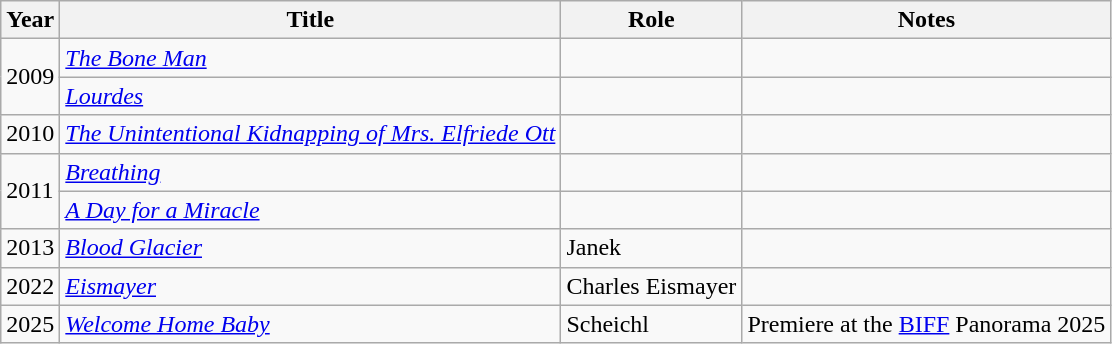<table class="wikitable sortable">
<tr>
<th>Year</th>
<th>Title</th>
<th>Role</th>
<th class="unsortable">Notes</th>
</tr>
<tr>
<td rowspan=2>2009</td>
<td><em><a href='#'>The Bone Man</a></em></td>
<td></td>
<td></td>
</tr>
<tr>
<td><em><a href='#'>Lourdes</a></em></td>
<td></td>
<td></td>
</tr>
<tr>
<td>2010</td>
<td><em><a href='#'>The Unintentional Kidnapping of Mrs. Elfriede Ott</a></em></td>
<td></td>
<td></td>
</tr>
<tr>
<td rowspan=2>2011</td>
<td><em><a href='#'>Breathing</a></em></td>
<td></td>
<td></td>
</tr>
<tr>
<td><em><a href='#'>A Day for a Miracle</a></em></td>
<td></td>
<td></td>
</tr>
<tr>
<td>2013</td>
<td><em><a href='#'>Blood Glacier</a></em></td>
<td>Janek</td>
<td></td>
</tr>
<tr>
<td>2022</td>
<td><em><a href='#'>Eismayer</a></em></td>
<td>Charles Eismayer</td>
<td></td>
</tr>
<tr>
<td>2025</td>
<td><em><a href='#'>Welcome Home Baby</a></em></td>
<td>Scheichl</td>
<td>Premiere at the <a href='#'>BIFF</a> Panorama 2025</td>
</tr>
</table>
